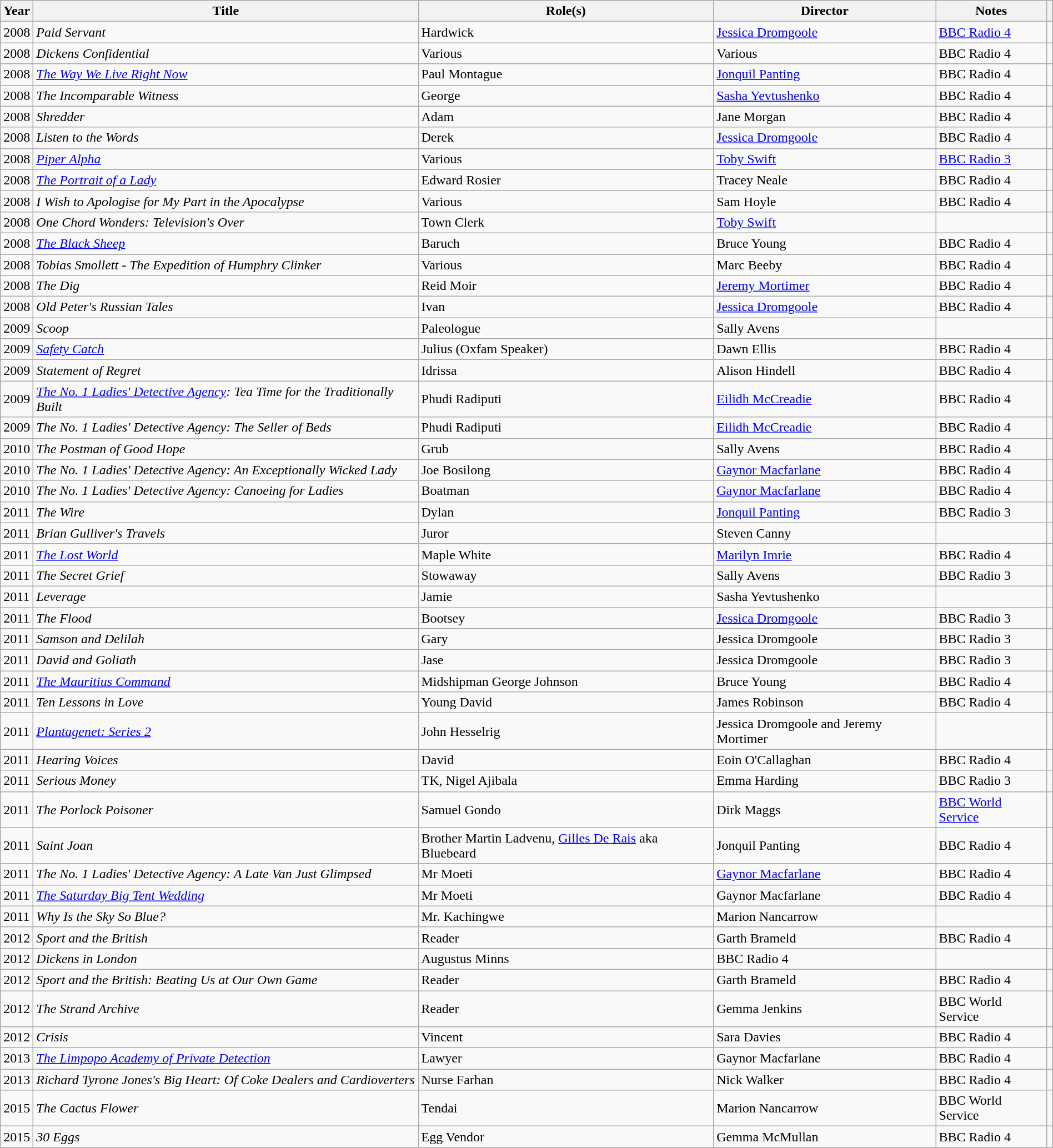<table class="wikitable plainrowheaders sortable" style="margin-right: 0;">
<tr>
<th scope="col">Year</th>
<th scope="col">Title</th>
<th scope="col">Role(s)</th>
<th scope="col">Director</th>
<th scope="col" class="unsortable">Notes</th>
<th scope="col" class="unsortable"></th>
</tr>
<tr>
<td>2008</td>
<td><em>Paid Servant</em></td>
<td>Hardwick</td>
<td><a href='#'>Jessica Dromgoole</a></td>
<td><a href='#'>BBC Radio 4</a></td>
<td></td>
</tr>
<tr>
<td>2008</td>
<td><em>Dickens Confidential</em></td>
<td>Various</td>
<td>Various</td>
<td>BBC Radio 4</td>
<td></td>
</tr>
<tr>
<td>2008</td>
<td><em><a href='#'>The Way We Live Right Now</a></em></td>
<td>Paul Montague</td>
<td><a href='#'>Jonquil Panting</a></td>
<td>BBC Radio 4</td>
<td></td>
</tr>
<tr>
<td>2008</td>
<td><em>The Incomparable Witness</em></td>
<td>George</td>
<td><a href='#'>Sasha Yevtushenko</a></td>
<td>BBC Radio 4</td>
<td></td>
</tr>
<tr>
<td>2008</td>
<td><em>Shredder</em></td>
<td>Adam</td>
<td>Jane Morgan</td>
<td>BBC Radio 4</td>
<td></td>
</tr>
<tr>
<td>2008</td>
<td><em>Listen to the Words</em></td>
<td>Derek</td>
<td><a href='#'>Jessica Dromgoole</a></td>
<td>BBC Radio 4</td>
<td></td>
</tr>
<tr>
<td>2008</td>
<td><em><a href='#'>Piper Alpha</a></em></td>
<td>Various</td>
<td><a href='#'>Toby Swift</a></td>
<td><a href='#'>BBC Radio 3</a></td>
<td></td>
</tr>
<tr>
<td>2008</td>
<td><em><a href='#'>The Portrait of a Lady</a></em></td>
<td>Edward Rosier</td>
<td>Tracey Neale</td>
<td>BBC Radio 4</td>
<td></td>
</tr>
<tr>
<td>2008</td>
<td><em>I Wish to Apologise for My Part in the Apocalypse</em></td>
<td>Various</td>
<td>Sam Hoyle</td>
<td>BBC Radio 4</td>
<td></td>
</tr>
<tr>
<td>2008</td>
<td><em>One Chord Wonders: Television's Over</em></td>
<td>Town Clerk</td>
<td><a href='#'>Toby Swift</a></td>
<td></td>
<td></td>
</tr>
<tr>
<td>2008</td>
<td><em><a href='#'>The Black Sheep</a></em></td>
<td>Baruch</td>
<td>Bruce Young</td>
<td>BBC Radio 4</td>
<td></td>
</tr>
<tr>
<td>2008</td>
<td><em>Tobias Smollett - The Expedition of Humphry Clinker</em></td>
<td>Various</td>
<td>Marc Beeby</td>
<td>BBC Radio 4</td>
<td></td>
</tr>
<tr>
<td>2008</td>
<td><em>The Dig</em></td>
<td>Reid Moir</td>
<td><a href='#'>Jeremy Mortimer</a></td>
<td>BBC Radio 4</td>
<td></td>
</tr>
<tr>
<td>2008</td>
<td><em>Old Peter's Russian Tales</em></td>
<td>Ivan</td>
<td><a href='#'>Jessica Dromgoole</a></td>
<td>BBC Radio 4</td>
<td></td>
</tr>
<tr>
<td>2009</td>
<td><em>Scoop</em></td>
<td>Paleologue</td>
<td>Sally Avens</td>
<td></td>
<td></td>
</tr>
<tr>
<td>2009</td>
<td><em><a href='#'>Safety Catch</a></em></td>
<td>Julius (Oxfam Speaker)</td>
<td>Dawn Ellis</td>
<td>BBC Radio 4</td>
<td></td>
</tr>
<tr>
<td>2009</td>
<td><em>Statement of Regret</em></td>
<td>Idrissa</td>
<td>Alison Hindell</td>
<td>BBC Radio 4</td>
<td></td>
</tr>
<tr>
<td>2009</td>
<td><em><a href='#'>The No. 1 Ladies' Detective Agency</a>: Tea Time for the Traditionally Built</em></td>
<td>Phudi Radiputi</td>
<td><a href='#'>Eilidh McCreadie</a></td>
<td>BBC Radio 4</td>
<td></td>
</tr>
<tr>
<td>2009</td>
<td><em>The No. 1 Ladies' Detective Agency: The Seller of Beds</em></td>
<td>Phudi Radiputi</td>
<td><a href='#'>Eilidh McCreadie</a></td>
<td>BBC Radio 4</td>
<td></td>
</tr>
<tr>
<td>2010</td>
<td><em>The Postman of Good Hope</em></td>
<td>Grub</td>
<td>Sally Avens</td>
<td>BBC Radio 4</td>
<td></td>
</tr>
<tr>
<td>2010</td>
<td><em>The No. 1 Ladies' Detective Agency: An Exceptionally Wicked Lady</em></td>
<td>Joe Bosilong</td>
<td><a href='#'>Gaynor Macfarlane</a></td>
<td>BBC Radio 4</td>
<td></td>
</tr>
<tr>
<td>2010</td>
<td><em>The No. 1 Ladies' Detective Agency: Canoeing for Ladies</em></td>
<td>Boatman</td>
<td><a href='#'>Gaynor Macfarlane</a></td>
<td>BBC Radio 4</td>
<td></td>
</tr>
<tr>
<td>2011</td>
<td><em>The Wire</em></td>
<td>Dylan</td>
<td><a href='#'>Jonquil Panting</a></td>
<td>BBC Radio 3</td>
<td></td>
</tr>
<tr>
<td>2011</td>
<td><em>Brian Gulliver's Travels</em></td>
<td>Juror</td>
<td>Steven Canny</td>
<td></td>
<td></td>
</tr>
<tr>
<td>2011</td>
<td><em><a href='#'>The Lost World</a></em></td>
<td>Maple White</td>
<td><a href='#'>Marilyn Imrie</a></td>
<td>BBC Radio 4</td>
<td></td>
</tr>
<tr>
<td>2011</td>
<td><em>The Secret Grief</em></td>
<td>Stowaway</td>
<td>Sally Avens</td>
<td>BBC Radio 3</td>
<td></td>
</tr>
<tr>
<td>2011</td>
<td><em>Leverage</em></td>
<td>Jamie</td>
<td>Sasha Yevtushenko</td>
<td></td>
<td></td>
</tr>
<tr>
<td>2011</td>
<td><em>The Flood</em></td>
<td>Bootsey</td>
<td><a href='#'>Jessica Dromgoole</a></td>
<td>BBC Radio 3</td>
<td></td>
</tr>
<tr>
<td>2011</td>
<td><em>Samson and Delilah</em></td>
<td>Gary</td>
<td>Jessica Dromgoole</td>
<td>BBC Radio 3</td>
<td></td>
</tr>
<tr>
<td>2011</td>
<td><em>David and Goliath</em></td>
<td>Jase</td>
<td>Jessica Dromgoole</td>
<td>BBC Radio 3</td>
<td></td>
</tr>
<tr>
<td>2011</td>
<td><em><a href='#'>The Mauritius Command</a></em></td>
<td>Midshipman George Johnson</td>
<td>Bruce Young</td>
<td>BBC Radio 4</td>
<td></td>
</tr>
<tr>
<td>2011</td>
<td><em>Ten Lessons in Love</em></td>
<td>Young David</td>
<td>James Robinson</td>
<td>BBC Radio 4</td>
<td></td>
</tr>
<tr>
<td>2011</td>
<td><em><a href='#'>Plantagenet: Series 2</a></em></td>
<td>John Hesselrig</td>
<td>Jessica Dromgoole and Jeremy Mortimer</td>
<td></td>
<td></td>
</tr>
<tr>
<td>2011</td>
<td><em>Hearing Voices</em></td>
<td>David</td>
<td>Eoin O'Callaghan</td>
<td>BBC Radio 4</td>
<td></td>
</tr>
<tr>
<td>2011</td>
<td><em>Serious Money</em></td>
<td>TK, Nigel Ajibala</td>
<td>Emma Harding</td>
<td>BBC Radio 3</td>
<td></td>
</tr>
<tr>
<td>2011</td>
<td><em>The Porlock Poisoner</em></td>
<td>Samuel Gondo</td>
<td>Dirk Maggs</td>
<td><a href='#'>BBC World Service</a></td>
<td></td>
</tr>
<tr>
<td>2011</td>
<td><em>Saint Joan</em></td>
<td>Brother Martin Ladvenu, <a href='#'>Gilles De Rais</a> aka Bluebeard</td>
<td>Jonquil Panting</td>
<td>BBC Radio 4</td>
<td></td>
</tr>
<tr>
<td>2011</td>
<td><em>The No. 1 Ladies' Detective Agency: A Late Van Just Glimpsed</em></td>
<td>Mr Moeti</td>
<td><a href='#'>Gaynor Macfarlane</a></td>
<td>BBC Radio 4</td>
<td></td>
</tr>
<tr>
<td>2011</td>
<td><em><a href='#'>The Saturday Big Tent Wedding</a></em></td>
<td>Mr Moeti</td>
<td>Gaynor Macfarlane</td>
<td>BBC Radio 4</td>
<td></td>
</tr>
<tr>
<td>2011</td>
<td><em>Why Is the Sky So Blue?</em></td>
<td>Mr. Kachingwe</td>
<td>Marion Nancarrow</td>
<td></td>
<td></td>
</tr>
<tr>
<td>2012</td>
<td><em>Sport and the British</em></td>
<td>Reader</td>
<td>Garth Brameld</td>
<td>BBC Radio 4</td>
<td></td>
</tr>
<tr>
<td>2012</td>
<td><em>Dickens in London</em></td>
<td>Augustus Minns</td>
<td>BBC Radio 4</td>
<td></td>
<td></td>
</tr>
<tr>
<td>2012</td>
<td><em>Sport and the British: Beating Us at Our Own Game</em></td>
<td>Reader</td>
<td>Garth Brameld</td>
<td>BBC Radio 4</td>
<td></td>
</tr>
<tr>
<td>2012</td>
<td><em>The Strand Archive</em></td>
<td>Reader</td>
<td>Gemma Jenkins</td>
<td>BBC World Service</td>
<td></td>
</tr>
<tr>
<td>2012</td>
<td><em>Crisis</em></td>
<td>Vincent</td>
<td>Sara Davies</td>
<td>BBC Radio 4</td>
<td></td>
</tr>
<tr>
<td>2013</td>
<td><em><a href='#'>The Limpopo Academy of Private Detection</a></em></td>
<td>Lawyer</td>
<td>Gaynor Macfarlane</td>
<td>BBC Radio 4</td>
<td></td>
</tr>
<tr>
<td>2013</td>
<td><em>Richard Tyrone Jones's Big Heart: Of Coke Dealers and Cardioverters</em></td>
<td>Nurse Farhan</td>
<td>Nick Walker</td>
<td>BBC Radio 4</td>
<td></td>
</tr>
<tr ->
<td>2015</td>
<td><em>The Cactus Flower</em></td>
<td>Tendai</td>
<td>Marion Nancarrow</td>
<td>BBC World Service</td>
<td></td>
</tr>
<tr>
<td>2015</td>
<td><em>30 Eggs</em></td>
<td>Egg Vendor</td>
<td>Gemma McMullan</td>
<td>BBC Radio 4</td>
<td></td>
</tr>
</table>
